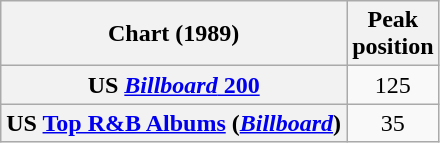<table class="wikitable sortable plainrowheaders" style="text-align:center">
<tr>
<th scope="col">Chart (1989)</th>
<th scope="col">Peak<br>position</th>
</tr>
<tr>
<th scope="row">US <a href='#'><em>Billboard</em> 200</a></th>
<td>125</td>
</tr>
<tr>
<th scope="row">US <a href='#'>Top R&B Albums</a> (<em><a href='#'>Billboard</a></em>)</th>
<td>35</td>
</tr>
</table>
